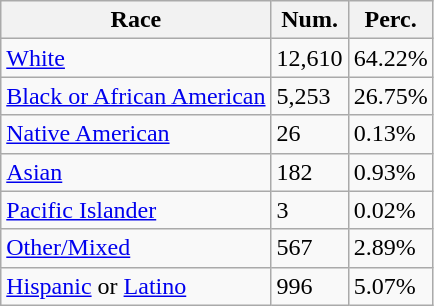<table class="wikitable">
<tr>
<th>Race</th>
<th>Num.</th>
<th>Perc.</th>
</tr>
<tr>
<td><a href='#'>White</a></td>
<td>12,610</td>
<td>64.22%</td>
</tr>
<tr>
<td><a href='#'>Black or African American</a></td>
<td>5,253</td>
<td>26.75%</td>
</tr>
<tr>
<td><a href='#'>Native American</a></td>
<td>26</td>
<td>0.13%</td>
</tr>
<tr>
<td><a href='#'>Asian</a></td>
<td>182</td>
<td>0.93%</td>
</tr>
<tr>
<td><a href='#'>Pacific Islander</a></td>
<td>3</td>
<td>0.02%</td>
</tr>
<tr>
<td><a href='#'>Other/Mixed</a></td>
<td>567</td>
<td>2.89%</td>
</tr>
<tr>
<td><a href='#'>Hispanic</a> or <a href='#'>Latino</a></td>
<td>996</td>
<td>5.07%</td>
</tr>
</table>
